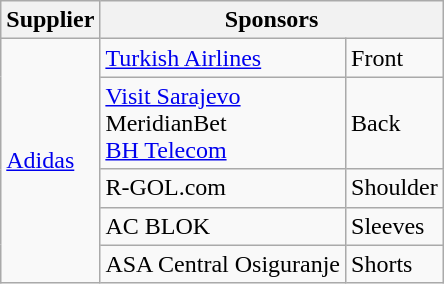<table class="wikitable">
<tr>
<th>Supplier</th>
<th colspan=2>Sponsors</th>
</tr>
<tr>
<td rowspan=5> <a href='#'>Adidas</a></td>
<td> <a href='#'>Turkish Airlines</a></td>
<td>Front</td>
</tr>
<tr>
<td> <a href='#'>Visit Sarajevo</a><br> MeridianBet<br> <a href='#'>BH Telecom</a></td>
<td>Back</td>
</tr>
<tr>
<td> R-GOL.com</td>
<td>Shoulder</td>
</tr>
<tr>
<td> AC BLOK</td>
<td>Sleeves</td>
</tr>
<tr>
<td> ASA Central Osiguranje</td>
<td>Shorts</td>
</tr>
</table>
